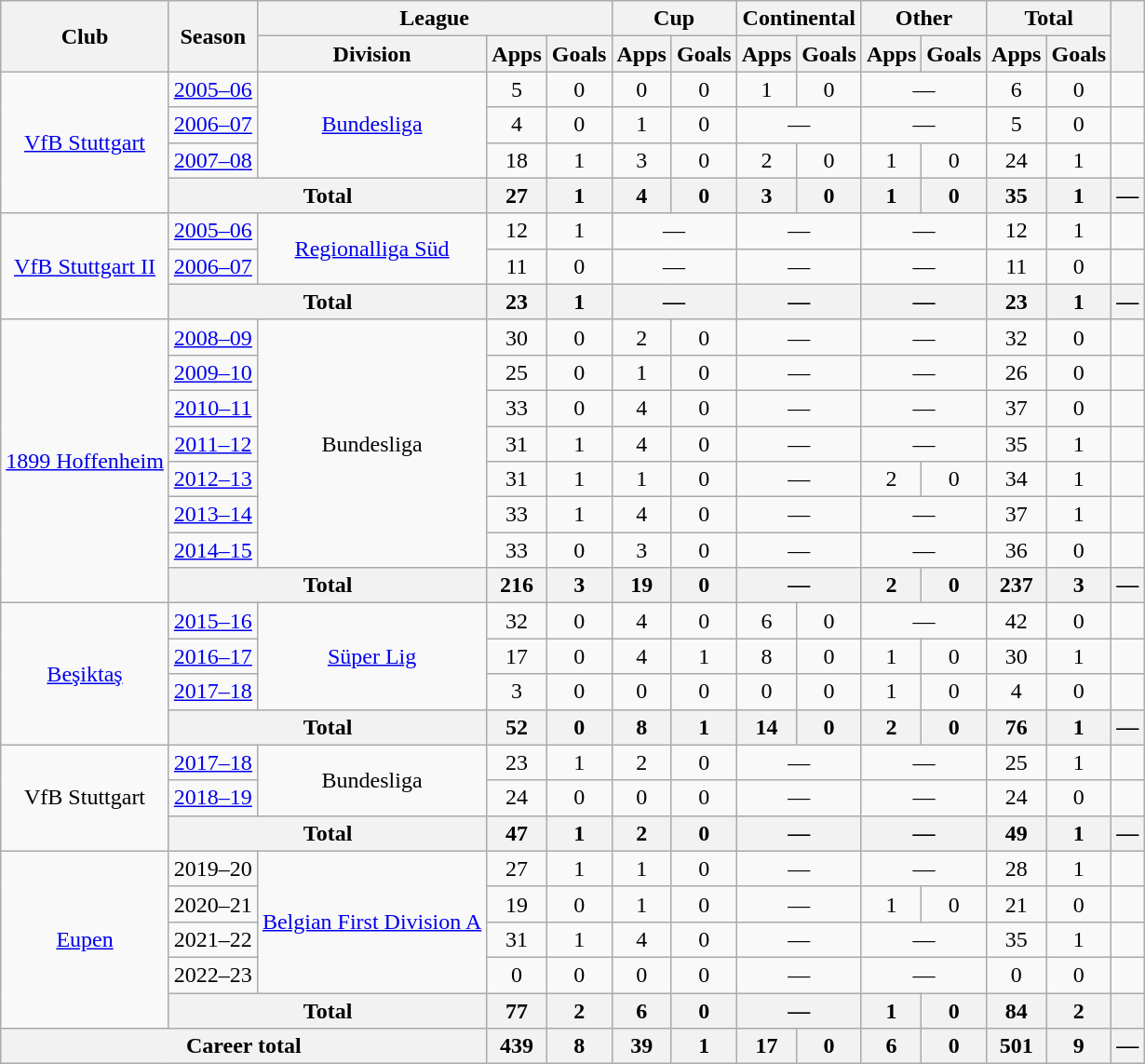<table class="wikitable" style="text-align:center">
<tr>
<th rowspan="2">Club</th>
<th rowspan="2">Season</th>
<th colspan="3">League</th>
<th colspan="2">Cup</th>
<th colspan="2">Continental</th>
<th colspan="2">Other</th>
<th colspan="2">Total</th>
<th rowspan="2"></th>
</tr>
<tr>
<th>Division</th>
<th>Apps</th>
<th>Goals</th>
<th>Apps</th>
<th>Goals</th>
<th>Apps</th>
<th>Goals</th>
<th>Apps</th>
<th>Goals</th>
<th>Apps</th>
<th>Goals</th>
</tr>
<tr>
<td rowspan="4"><a href='#'>VfB Stuttgart</a></td>
<td><a href='#'>2005–06</a></td>
<td rowspan="3"><a href='#'>Bundesliga</a></td>
<td>5</td>
<td>0</td>
<td>0</td>
<td>0</td>
<td>1</td>
<td>0</td>
<td colspan="2">—</td>
<td>6</td>
<td>0</td>
<td></td>
</tr>
<tr>
<td><a href='#'>2006–07</a></td>
<td>4</td>
<td>0</td>
<td>1</td>
<td>0</td>
<td colspan="2">—</td>
<td colspan="2">—</td>
<td>5</td>
<td>0</td>
<td></td>
</tr>
<tr>
<td><a href='#'>2007–08</a></td>
<td>18</td>
<td>1</td>
<td>3</td>
<td>0</td>
<td>2</td>
<td>0</td>
<td>1</td>
<td>0</td>
<td>24</td>
<td>1</td>
<td></td>
</tr>
<tr>
<th colspan="2">Total</th>
<th>27</th>
<th>1</th>
<th>4</th>
<th>0</th>
<th>3</th>
<th>0</th>
<th>1</th>
<th>0</th>
<th>35</th>
<th>1</th>
<th>—</th>
</tr>
<tr>
<td rowspan="3"><a href='#'>VfB Stuttgart II</a></td>
<td><a href='#'>2005–06</a></td>
<td rowspan="2"><a href='#'>Regionalliga Süd</a></td>
<td>12</td>
<td>1</td>
<td colspan="2">—</td>
<td colspan="2">—</td>
<td colspan="2">—</td>
<td>12</td>
<td>1</td>
<td></td>
</tr>
<tr>
<td><a href='#'>2006–07</a></td>
<td>11</td>
<td>0</td>
<td colspan="2">—</td>
<td colspan="2">—</td>
<td colspan="2">—</td>
<td>11</td>
<td>0</td>
<td></td>
</tr>
<tr>
<th colspan="2">Total</th>
<th>23</th>
<th>1</th>
<th colspan="2">—</th>
<th colspan="2">—</th>
<th colspan="2">—</th>
<th>23</th>
<th>1</th>
<th>—</th>
</tr>
<tr>
<td rowspan="8"><a href='#'>1899 Hoffenheim</a></td>
<td><a href='#'>2008–09</a></td>
<td rowspan="7">Bundesliga</td>
<td>30</td>
<td>0</td>
<td>2</td>
<td>0</td>
<td colspan="2">—</td>
<td colspan="2">—</td>
<td>32</td>
<td>0</td>
<td></td>
</tr>
<tr>
<td><a href='#'>2009–10</a></td>
<td>25</td>
<td>0</td>
<td>1</td>
<td>0</td>
<td colspan="2">—</td>
<td colspan="2">—</td>
<td>26</td>
<td>0</td>
<td></td>
</tr>
<tr>
<td><a href='#'>2010–11</a></td>
<td>33</td>
<td>0</td>
<td>4</td>
<td>0</td>
<td colspan="2">—</td>
<td colspan="2">—</td>
<td>37</td>
<td>0</td>
<td></td>
</tr>
<tr>
<td><a href='#'>2011–12</a></td>
<td>31</td>
<td>1</td>
<td>4</td>
<td>0</td>
<td colspan="2">—</td>
<td colspan="2">—</td>
<td>35</td>
<td>1</td>
<td></td>
</tr>
<tr>
<td><a href='#'>2012–13</a></td>
<td>31</td>
<td>1</td>
<td>1</td>
<td>0</td>
<td colspan="2">—</td>
<td>2</td>
<td>0</td>
<td>34</td>
<td>1</td>
<td></td>
</tr>
<tr>
<td><a href='#'>2013–14</a></td>
<td>33</td>
<td>1</td>
<td>4</td>
<td>0</td>
<td colspan="2">—</td>
<td colspan="2">—</td>
<td>37</td>
<td>1</td>
<td></td>
</tr>
<tr>
<td><a href='#'>2014–15</a></td>
<td>33</td>
<td>0</td>
<td>3</td>
<td>0</td>
<td colspan="2">—</td>
<td colspan="2">—</td>
<td>36</td>
<td>0</td>
<td></td>
</tr>
<tr>
<th colspan="2">Total</th>
<th>216</th>
<th>3</th>
<th>19</th>
<th>0</th>
<th colspan="2">—</th>
<th>2</th>
<th>0</th>
<th>237</th>
<th>3</th>
<th>—</th>
</tr>
<tr>
<td rowspan="4"><a href='#'>Beşiktaş</a></td>
<td><a href='#'>2015–16</a></td>
<td rowspan="3"><a href='#'>Süper Lig</a></td>
<td>32</td>
<td>0</td>
<td>4</td>
<td>0</td>
<td>6</td>
<td>0</td>
<td colspan="2">—</td>
<td>42</td>
<td>0</td>
<td></td>
</tr>
<tr>
<td><a href='#'>2016–17</a></td>
<td>17</td>
<td>0</td>
<td>4</td>
<td>1</td>
<td>8</td>
<td>0</td>
<td>1</td>
<td>0</td>
<td>30</td>
<td>1</td>
<td></td>
</tr>
<tr>
<td><a href='#'>2017–18</a></td>
<td>3</td>
<td>0</td>
<td>0</td>
<td>0</td>
<td>0</td>
<td>0</td>
<td>1</td>
<td>0</td>
<td>4</td>
<td>0</td>
<td></td>
</tr>
<tr>
<th colspan="2">Total</th>
<th>52</th>
<th>0</th>
<th>8</th>
<th>1</th>
<th>14</th>
<th>0</th>
<th>2</th>
<th>0</th>
<th>76</th>
<th>1</th>
<th>—</th>
</tr>
<tr>
<td rowspan="3">VfB Stuttgart</td>
<td><a href='#'>2017–18</a></td>
<td rowspan="2">Bundesliga</td>
<td>23</td>
<td>1</td>
<td>2</td>
<td>0</td>
<td colspan="2">—</td>
<td colspan="2">—</td>
<td>25</td>
<td>1</td>
<td></td>
</tr>
<tr>
<td><a href='#'>2018–19</a></td>
<td>24</td>
<td>0</td>
<td>0</td>
<td>0</td>
<td colspan="2">—</td>
<td colspan="2">—</td>
<td>24</td>
<td>0</td>
<td></td>
</tr>
<tr>
<th colspan="2">Total</th>
<th>47</th>
<th>1</th>
<th>2</th>
<th>0</th>
<th colspan="2">—</th>
<th colspan="2">—</th>
<th>49</th>
<th>1</th>
<th>—</th>
</tr>
<tr>
<td rowspan="5"><a href='#'>Eupen</a></td>
<td>2019–20</td>
<td rowspan="4"><a href='#'>Belgian First Division A</a></td>
<td>27</td>
<td>1</td>
<td>1</td>
<td>0</td>
<td colspan="2">—</td>
<td colspan="2">—</td>
<td>28</td>
<td>1</td>
<td></td>
</tr>
<tr>
<td>2020–21</td>
<td>19</td>
<td>0</td>
<td>1</td>
<td>0</td>
<td colspan="2">—</td>
<td>1</td>
<td>0</td>
<td>21</td>
<td>0</td>
<td></td>
</tr>
<tr>
<td>2021–22</td>
<td>31</td>
<td>1</td>
<td>4</td>
<td>0</td>
<td colspan="2">—</td>
<td colspan="2">—</td>
<td>35</td>
<td>1</td>
<td></td>
</tr>
<tr>
<td>2022–23</td>
<td>0</td>
<td>0</td>
<td>0</td>
<td>0</td>
<td colspan="2">—</td>
<td colspan="2">—</td>
<td>0</td>
<td>0</td>
<td></td>
</tr>
<tr>
<th colspan="2">Total</th>
<th>77</th>
<th>2</th>
<th>6</th>
<th>0</th>
<th colspan="2">—</th>
<th>1</th>
<th>0</th>
<th>84</th>
<th>2</th>
<th></th>
</tr>
<tr>
<th colspan="3">Career total</th>
<th>439</th>
<th>8</th>
<th>39</th>
<th>1</th>
<th>17</th>
<th>0</th>
<th>6</th>
<th>0</th>
<th>501</th>
<th>9</th>
<th>—</th>
</tr>
</table>
